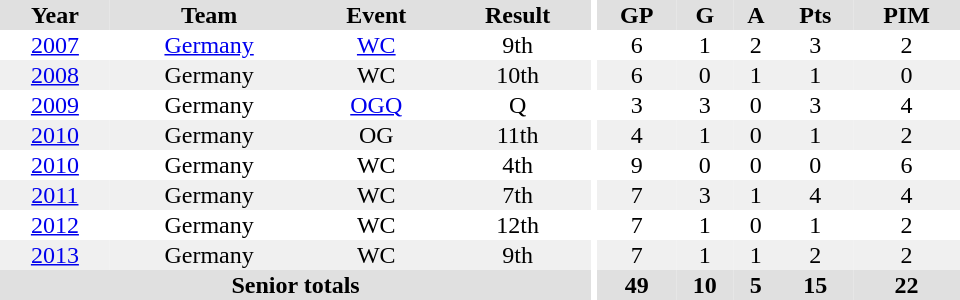<table border="0" cellpadding="1" cellspacing="0" ID="Table3" style="text-align:center; width:40em">
<tr ALIGN="center" bgcolor="#e0e0e0">
<th>Year</th>
<th>Team</th>
<th>Event</th>
<th>Result</th>
<th rowspan="99" bgcolor="#ffffff"></th>
<th>GP</th>
<th>G</th>
<th>A</th>
<th>Pts</th>
<th>PIM</th>
</tr>
<tr>
<td><a href='#'>2007</a></td>
<td><a href='#'>Germany</a></td>
<td><a href='#'>WC</a></td>
<td>9th</td>
<td>6</td>
<td>1</td>
<td>2</td>
<td>3</td>
<td>2</td>
</tr>
<tr bgcolor="#f0f0f0">
<td><a href='#'>2008</a></td>
<td>Germany</td>
<td>WC</td>
<td>10th</td>
<td>6</td>
<td>0</td>
<td>1</td>
<td>1</td>
<td>0</td>
</tr>
<tr>
<td><a href='#'>2009</a></td>
<td>Germany</td>
<td><a href='#'>OGQ</a></td>
<td>Q</td>
<td>3</td>
<td>3</td>
<td>0</td>
<td>3</td>
<td>4</td>
</tr>
<tr bgcolor="#f0f0f0">
<td><a href='#'>2010</a></td>
<td>Germany</td>
<td>OG</td>
<td>11th</td>
<td>4</td>
<td>1</td>
<td>0</td>
<td>1</td>
<td>2</td>
</tr>
<tr>
<td><a href='#'>2010</a></td>
<td>Germany</td>
<td>WC</td>
<td>4th</td>
<td>9</td>
<td>0</td>
<td>0</td>
<td>0</td>
<td>6</td>
</tr>
<tr bgcolor="#f0f0f0">
<td><a href='#'>2011</a></td>
<td>Germany</td>
<td>WC</td>
<td>7th</td>
<td>7</td>
<td>3</td>
<td>1</td>
<td>4</td>
<td>4</td>
</tr>
<tr>
<td><a href='#'>2012</a></td>
<td>Germany</td>
<td>WC</td>
<td>12th</td>
<td>7</td>
<td>1</td>
<td>0</td>
<td>1</td>
<td>2</td>
</tr>
<tr bgcolor="#f0f0f0">
<td><a href='#'>2013</a></td>
<td>Germany</td>
<td>WC</td>
<td>9th</td>
<td>7</td>
<td>1</td>
<td>1</td>
<td>2</td>
<td>2</td>
</tr>
<tr bgcolor="#e0e0e0">
<th colspan="4">Senior totals</th>
<th>49</th>
<th>10</th>
<th>5</th>
<th>15</th>
<th>22</th>
</tr>
</table>
